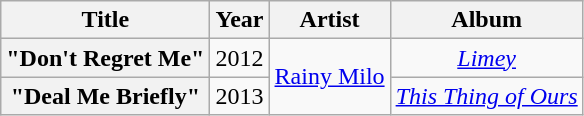<table class="wikitable plainrowheaders" style="text-align:center;">
<tr>
<th scope="col">Title</th>
<th scope="col">Year</th>
<th scope="col">Artist</th>
<th scope="col">Album</th>
</tr>
<tr>
<th scope="row">"Don't Regret Me"</th>
<td>2012</td>
<td rowspan="2"><a href='#'>Rainy Milo</a></td>
<td><em><a href='#'>Limey</a></em></td>
</tr>
<tr>
<th scope="row">"Deal Me Briefly"</th>
<td>2013</td>
<td><em><a href='#'>This Thing of Ours</a></em></td>
</tr>
</table>
